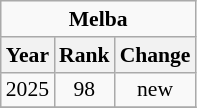<table class="wikitable" style="font-size: 90%; text-align: center;">
<tr>
<td colspan="3"><strong>Melba</strong></td>
</tr>
<tr>
<th>Year</th>
<th>Rank</th>
<th>Change</th>
</tr>
<tr>
<td>2025</td>
<td>98</td>
<td>new</td>
</tr>
<tr>
</tr>
</table>
